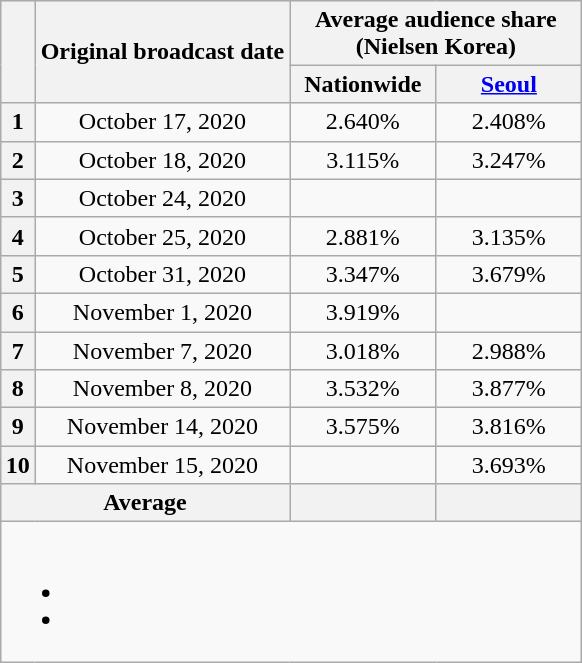<table class="wikitable" style="text-align:center;max-width:450px; margin-left: auto; margin-right: auto; border: none;">
<tr>
</tr>
<tr>
<th rowspan="2"></th>
<th rowspan="2">Original broadcast date</th>
<th colspan="2">Average audience share<br>(Nielsen Korea)</th>
</tr>
<tr>
<th width="90">Nationwide</th>
<th width="90"><a href='#'>Seoul</a></th>
</tr>
<tr>
<th>1</th>
<td>October 17, 2020</td>
<td>2.640% </td>
<td>2.408% </td>
</tr>
<tr>
<th>2</th>
<td>October 18, 2020</td>
<td>3.115% </td>
<td>3.247% </td>
</tr>
<tr>
<th>3</th>
<td>October 24, 2020</td>
<td><strong></strong> </td>
<td><strong></strong> </td>
</tr>
<tr>
<th>4</th>
<td>October 25, 2020</td>
<td>2.881% </td>
<td>3.135% </td>
</tr>
<tr>
<th>5</th>
<td>October 31, 2020</td>
<td>3.347% </td>
<td>3.679% </td>
</tr>
<tr>
<th>6</th>
<td>November 1, 2020</td>
<td>3.919% </td>
<td><strong></strong> </td>
</tr>
<tr>
<th>7</th>
<td>November 7, 2020</td>
<td>3.018% </td>
<td>2.988% </td>
</tr>
<tr>
<th>8</th>
<td>November 8, 2020</td>
<td>3.532% </td>
<td>3.877% </td>
</tr>
<tr>
<th>9</th>
<td>November 14, 2020</td>
<td>3.575% </td>
<td>3.816% </td>
</tr>
<tr>
<th>10</th>
<td>November 15, 2020</td>
<td><strong></strong> </td>
<td>3.693% </td>
</tr>
<tr>
<th colspan="2">Average</th>
<th></th>
<th></th>
</tr>
<tr>
<td colspan="6"><br><ul><li></li><li></li></ul></td>
</tr>
</table>
